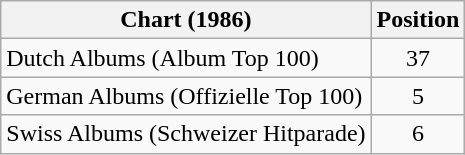<table class="wikitable sortable">
<tr>
<th>Chart (1986)</th>
<th>Position</th>
</tr>
<tr>
<td>Dutch Albums (Album Top 100)</td>
<td align="center">37</td>
</tr>
<tr>
<td>German Albums (Offizielle Top 100)</td>
<td align="center">5</td>
</tr>
<tr>
<td>Swiss Albums (Schweizer Hitparade)</td>
<td align="center">6</td>
</tr>
</table>
